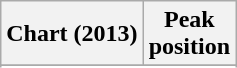<table class="wikitable sortable plainrowheaders">
<tr>
<th scope="col">Chart (2013)</th>
<th scope="col">Peak<br>position</th>
</tr>
<tr>
</tr>
<tr>
</tr>
</table>
